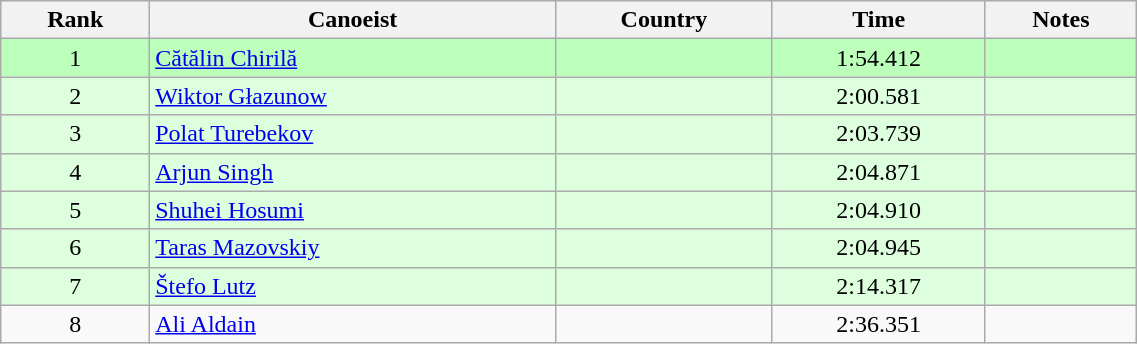<table class="wikitable" style="text-align:center;width: 60%">
<tr>
<th>Rank</th>
<th>Canoeist</th>
<th>Country</th>
<th>Time</th>
<th>Notes</th>
</tr>
<tr bgcolor=bbffbb>
<td>1</td>
<td align="left"><a href='#'>Cătălin Chirilă</a></td>
<td align="left"></td>
<td>1:54.412</td>
<td></td>
</tr>
<tr bgcolor=ddffdd>
<td>2</td>
<td align="left"><a href='#'>Wiktor Głazunow</a></td>
<td align="left"></td>
<td>2:00.581</td>
<td></td>
</tr>
<tr bgcolor=ddffdd>
<td>3</td>
<td align="left"><a href='#'>Polat Turebekov</a></td>
<td align="left"></td>
<td>2:03.739</td>
<td></td>
</tr>
<tr bgcolor=ddffdd>
<td>4</td>
<td align="left"><a href='#'>Arjun Singh</a></td>
<td align="left"></td>
<td>2:04.871</td>
<td></td>
</tr>
<tr bgcolor=ddffdd>
<td>5</td>
<td align="left"><a href='#'>Shuhei Hosumi</a></td>
<td align="left"></td>
<td>2:04.910</td>
<td></td>
</tr>
<tr bgcolor=ddffdd>
<td>6</td>
<td align="left"><a href='#'>Taras Mazovskiy</a></td>
<td align="left"></td>
<td>2:04.945</td>
<td></td>
</tr>
<tr bgcolor=ddffdd>
<td>7</td>
<td align="left"><a href='#'>Štefo Lutz</a></td>
<td align="left"></td>
<td>2:14.317</td>
<td></td>
</tr>
<tr>
<td>8</td>
<td align="left"><a href='#'>Ali Aldain</a></td>
<td align="left"></td>
<td>2:36.351</td>
<td></td>
</tr>
</table>
